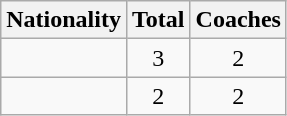<table class="wikitable sortable">
<tr>
<th>Nationality</th>
<th>Total</th>
<th>Coaches</th>
</tr>
<tr>
<td></td>
<td align="center">3</td>
<td align="center">2</td>
</tr>
<tr>
<td></td>
<td align="center">2</td>
<td align="center">2</td>
</tr>
</table>
